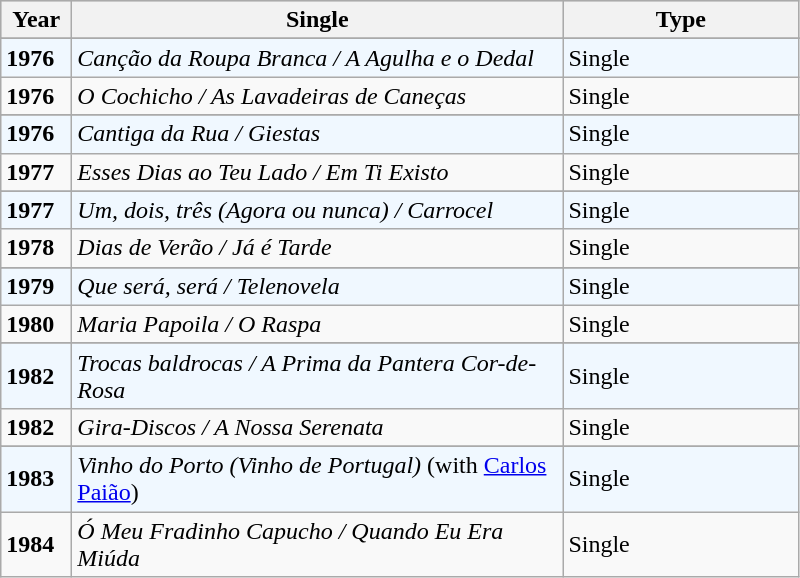<table class="wikitable"|width=100%>
<tr bgcolor="#CCCCCC">
<th align="left" valign="top" width="40">Year</th>
<th align="left" valign="top" width="320">Single</th>
<th align="left" valign="top" width="150">Type</th>
</tr>
<tr>
</tr>
<tr ---- bgcolor="#F0F8FF">
<td><strong>1976</strong></td>
<td><em>Canção da Roupa Branca / A Agulha e o Dedal</em></td>
<td>Single</td>
</tr>
<tr>
<td><strong>1976</strong></td>
<td><em>O Cochicho / As Lavadeiras de Caneças</em></td>
<td>Single</td>
</tr>
<tr>
</tr>
<tr ---- bgcolor="#F0F8FF">
<td><strong>1976</strong></td>
<td><em>Cantiga da Rua / Giestas</em></td>
<td>Single</td>
</tr>
<tr>
<td><strong>1977</strong></td>
<td><em>Esses Dias ao Teu Lado / Em Ti Existo</em></td>
<td>Single</td>
</tr>
<tr>
</tr>
<tr ---- bgcolor="#F0F8FF">
<td><strong>1977</strong></td>
<td><em>Um, dois, três (Agora ou nunca) / Carrocel</em></td>
<td>Single</td>
</tr>
<tr>
<td><strong>1978</strong></td>
<td><em>Dias de Verão / Já é Tarde</em></td>
<td>Single</td>
</tr>
<tr>
</tr>
<tr ---- bgcolor="#F0F8FF">
<td><strong>1979</strong></td>
<td><em>Que será, será / Telenovela</em></td>
<td>Single</td>
</tr>
<tr>
<td><strong>1980</strong></td>
<td><em>Maria Papoila / O Raspa</em></td>
<td>Single</td>
</tr>
<tr>
</tr>
<tr ---- bgcolor="#F0F8FF">
<td><strong>1982</strong></td>
<td><em>Trocas baldrocas / A Prima da Pantera Cor-de-Rosa</em></td>
<td>Single</td>
</tr>
<tr>
<td><strong>1982</strong></td>
<td><em>Gira-Discos / A Nossa Serenata</em></td>
<td>Single</td>
</tr>
<tr>
</tr>
<tr ---- bgcolor="#F0F8FF">
<td><strong>1983</strong></td>
<td><em>Vinho do Porto (Vinho de Portugal)</em> (with <a href='#'>Carlos Paião</a>)</td>
<td>Single</td>
</tr>
<tr>
<td><strong>1984</strong></td>
<td><em>Ó Meu Fradinho Capucho / Quando Eu Era Miúda</em></td>
<td>Single</td>
</tr>
</table>
